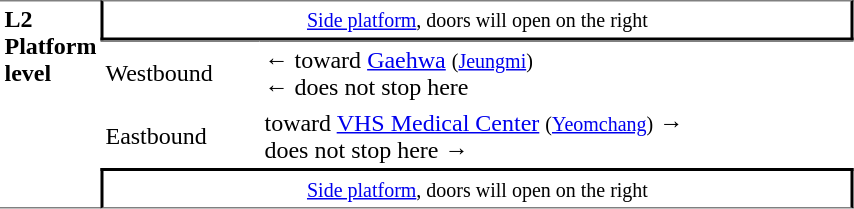<table table border=0 cellspacing=0 cellpadding=3>
<tr>
<td style="border-top:solid 1px gray;border-bottom:solid 1px gray;" width=50 rowspan=10 valign=top><strong>L2<br>Platform level</strong></td>
<td style="border-top:solid 1px gray;border-right:solid 2px black;border-left:solid 2px black;border-bottom:solid 2px black;text-align:center;" colspan=2><small><a href='#'>Side platform</a>, doors will open on the right </small></td>
</tr>
<tr>
<td style="border-bottom:solid 0px gray;border-top:solid 1px gray;" width=100>Westbound</td>
<td style="border-bottom:solid 0px gray;border-top:solid 1px gray;" width=390>←  toward <a href='#'>Gaehwa</a> <small>(<a href='#'>Jeungmi</a>)</small><br>← <span> does not stop here</span></td>
</tr>
<tr>
<td>Eastbound</td>
<td>  toward <a href='#'>VHS Medical Center</a> <small>(<a href='#'>Yeomchang</a>)</small> →<br>  does not stop here →</td>
</tr>
<tr>
<td style="border-top:solid 2px black;border-right:solid 2px black;border-left:solid 2px black;border-bottom:solid 1px gray;text-align:center;" colspan=2><small><a href='#'>Side platform</a>, doors will open on the right </small></td>
</tr>
</table>
